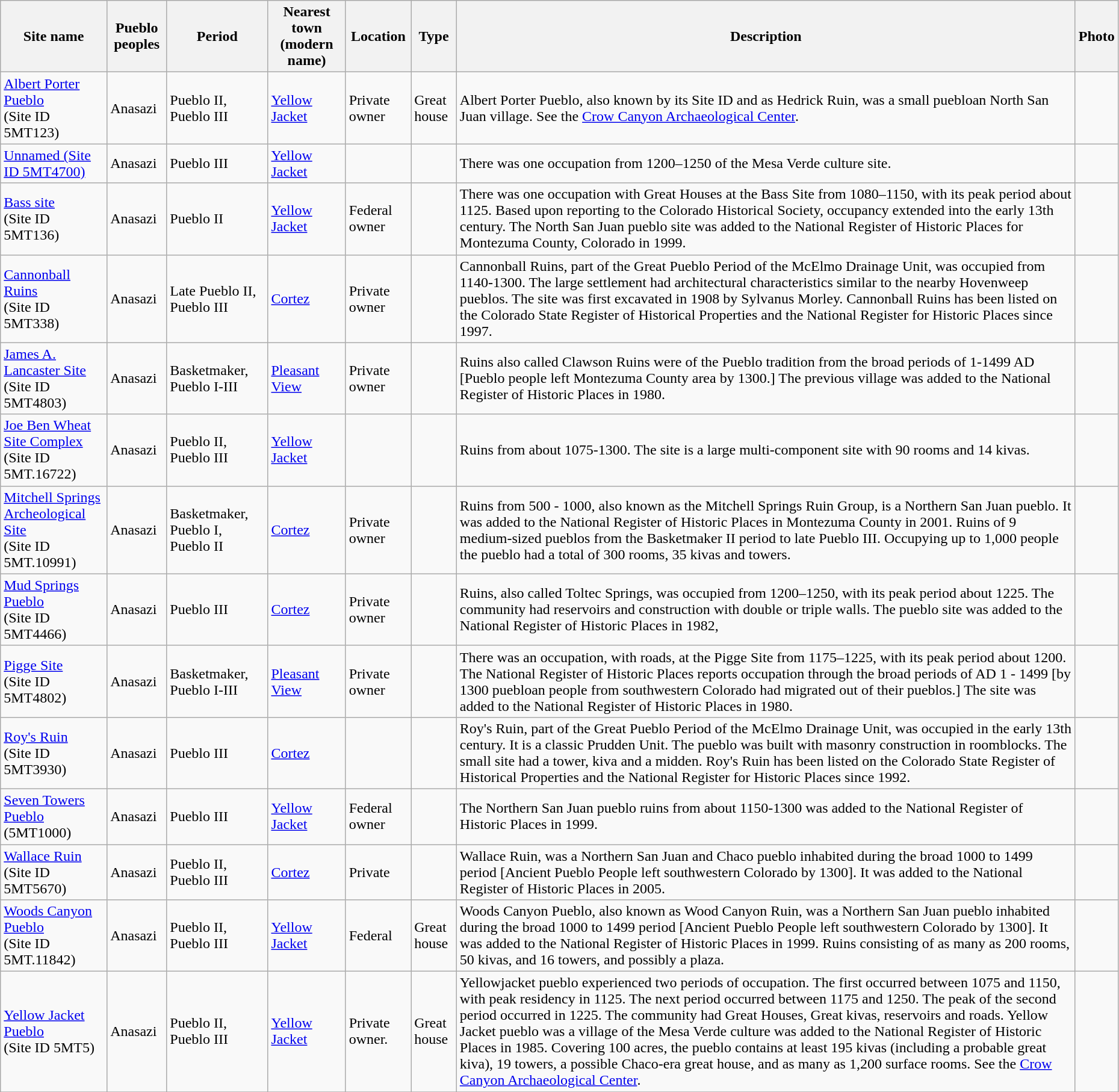<table class="wikitable sortable" style="width:98%">
<tr>
<th>Site name</th>
<th>Pueblo peoples</th>
<th>Period</th>
<th>Nearest town (modern name)</th>
<th>Location</th>
<th>Type</th>
<th>Description</th>
<th>Photo</th>
</tr>
<tr>
<td><a href='#'>Albert Porter Pueblo</a><br>(Site ID 5MT123)</td>
<td>Anasazi</td>
<td>Pueblo II, Pueblo III</td>
<td><a href='#'>Yellow Jacket</a></td>
<td>Private owner</td>
<td>Great house</td>
<td>Albert Porter Pueblo, also known by its Site ID and as Hedrick Ruin, was a small puebloan North San Juan village. See the <a href='#'>Crow Canyon Archaeological Center</a>.</td>
<td></td>
</tr>
<tr>
<td><a href='#'>Unnamed (Site ID 5MT4700)</a></td>
<td>Anasazi</td>
<td>Pueblo III</td>
<td><a href='#'>Yellow Jacket</a></td>
<td></td>
<td></td>
<td>There was one occupation from 1200–1250 of the Mesa Verde culture site.</td>
<td></td>
</tr>
<tr>
<td><a href='#'>Bass site</a><br>(Site ID 5MT136)</td>
<td>Anasazi</td>
<td>Pueblo II</td>
<td><a href='#'>Yellow Jacket</a></td>
<td>Federal owner</td>
<td></td>
<td>There was one occupation with Great Houses at the Bass Site from 1080–1150, with its peak period about 1125. Based upon reporting to the Colorado Historical Society, occupancy extended into the early  13th century. The North San Juan pueblo site was added to the National Register of Historic Places for Montezuma County, Colorado in 1999.</td>
<td></td>
</tr>
<tr>
<td><a href='#'>Cannonball Ruins</a><br>(Site ID 5MT338)</td>
<td>Anasazi</td>
<td>Late Pueblo II, Pueblo III</td>
<td><a href='#'>Cortez</a></td>
<td>Private owner</td>
<td></td>
<td>Cannonball Ruins, part of the Great Pueblo Period of the McElmo Drainage Unit, was occupied from 1140-1300.  The large settlement had architectural characteristics similar to the nearby Hovenweep pueblos.  The site was first excavated in 1908 by Sylvanus Morley.  Cannonball Ruins has been listed on the Colorado State Register of Historical Properties and the National Register for Historic Places since 1997.</td>
<td></td>
</tr>
<tr>
<td><a href='#'>James A. Lancaster Site</a><br>(Site ID 5MT4803)</td>
<td>Anasazi</td>
<td>Basketmaker, Pueblo I-III</td>
<td><a href='#'>Pleasant View</a></td>
<td>Private owner</td>
<td></td>
<td>Ruins also called Clawson Ruins were of the Pueblo tradition from the broad periods of 1-1499 AD [Pueblo people left Montezuma County area by 1300.] The previous village was added to the National Register of Historic Places in 1980.</td>
<td></td>
</tr>
<tr>
<td><a href='#'>Joe Ben Wheat Site Complex</a><br>(Site ID 5MT.16722)</td>
<td>Anasazi</td>
<td>Pueblo II, Pueblo III</td>
<td><a href='#'>Yellow Jacket</a></td>
<td></td>
<td></td>
<td>Ruins from about 1075-1300.  The site is a large multi-component site with 90 rooms and 14 kivas.</td>
<td></td>
</tr>
<tr>
<td><a href='#'>Mitchell Springs Archeological Site</a><br>(Site ID 5MT.10991)</td>
<td>Anasazi</td>
<td>Basketmaker, Pueblo I, Pueblo II</td>
<td><a href='#'>Cortez</a></td>
<td>Private owner</td>
<td></td>
<td>Ruins from 500 - 1000, also known as the Mitchell Springs Ruin Group, is a Northern San Juan pueblo.  It was added to the National Register of Historic Places in Montezuma County in 2001. Ruins of 9 medium-sized pueblos from the Basketmaker II period to late Pueblo III.  Occupying up to 1,000 people the pueblo had a total of 300 rooms, 35 kivas and towers.</td>
<td></td>
</tr>
<tr>
<td><a href='#'>Mud Springs Pueblo</a><br>(Site ID 5MT4466)</td>
<td>Anasazi</td>
<td>Pueblo III</td>
<td><a href='#'>Cortez</a></td>
<td>Private owner</td>
<td></td>
<td>Ruins, also called Toltec Springs, was occupied from 1200–1250, with its peak period about 1225.  The community had reservoirs and construction with double or triple walls. The pueblo site was added to the National Register of Historic Places in 1982,</td>
<td></td>
</tr>
<tr>
<td><a href='#'>Pigge Site</a><br>(Site ID 5MT4802)</td>
<td>Anasazi</td>
<td>Basketmaker, Pueblo I-III</td>
<td><a href='#'>Pleasant View</a></td>
<td>Private owner</td>
<td></td>
<td>There was an occupation, with roads, at the Pigge Site from 1175–1225, with its peak period about 1200. The National Register of Historic Places reports occupation through the broad periods of AD 1 - 1499 [by 1300 puebloan people from southwestern Colorado had migrated out of their pueblos.] The site was added to the National Register of Historic Places in 1980.</td>
<td></td>
</tr>
<tr>
<td><a href='#'>Roy's Ruin</a><br>(Site ID 5MT3930)</td>
<td>Anasazi</td>
<td>Pueblo III</td>
<td><a href='#'>Cortez</a></td>
<td></td>
<td></td>
<td>Roy's Ruin, part of the Great Pueblo Period of the McElmo Drainage Unit, was occupied in the early 13th century. It is a classic Prudden Unit.  The pueblo was built with masonry construction in roomblocks.  The small site had a tower, kiva and a midden.  Roy's Ruin has been listed on the Colorado State Register of Historical Properties and the National Register for Historic Places since 1992.</td>
<td></td>
</tr>
<tr>
<td><a href='#'>Seven Towers Pueblo</a><br>(5MT1000)</td>
<td>Anasazi</td>
<td>Pueblo III</td>
<td><a href='#'>Yellow Jacket</a></td>
<td>Federal owner</td>
<td></td>
<td>The Northern San Juan pueblo ruins from about 1150-1300 was added to the National Register of Historic Places in 1999.</td>
<td></td>
</tr>
<tr>
<td><a href='#'>Wallace Ruin</a><br>(Site ID 5MT5670)</td>
<td>Anasazi</td>
<td>Pueblo II, Pueblo III</td>
<td><a href='#'>Cortez</a></td>
<td>Private</td>
<td></td>
<td>Wallace Ruin, was a Northern San Juan and Chaco pueblo inhabited during the broad 1000 to 1499 period [Ancient Pueblo People left southwestern Colorado by 1300]. It was added to the National Register of Historic Places in 2005.</td>
<td></td>
</tr>
<tr>
<td><a href='#'>Woods Canyon Pueblo</a><br>(Site ID 5MT.11842)</td>
<td>Anasazi</td>
<td>Pueblo II, Pueblo III</td>
<td><a href='#'>Yellow Jacket</a></td>
<td>Federal</td>
<td>Great house</td>
<td>Woods Canyon Pueblo, also known as Wood Canyon Ruin, was a Northern San Juan pueblo inhabited during the broad 1000 to 1499 period [Ancient Pueblo People left southwestern Colorado by 1300]. It was added to the National Register of Historic Places in 1999. Ruins consisting of as many as 200 rooms, 50 kivas, and 16 towers, and possibly a plaza.</td>
<td></td>
</tr>
<tr>
<td><a href='#'>Yellow Jacket Pueblo</a><br>(Site ID 5MT5)</td>
<td>Anasazi</td>
<td>Pueblo II, Pueblo III</td>
<td><a href='#'>Yellow Jacket</a></td>
<td>Private owner.</td>
<td>Great house</td>
<td>Yellowjacket pueblo experienced two periods of occupation.  The first occurred between 1075 and 1150, with peak residency in 1125.  The next period occurred between 1175 and 1250.  The peak of the second period occurred in 1225. The community had Great Houses, Great kivas, reservoirs and roads. Yellow Jacket pueblo was a village of the Mesa Verde culture was added to the National Register of Historic Places in 1985. Covering 100 acres, the pueblo contains at least 195 kivas (including a probable great kiva), 19 towers, a possible Chaco-era great house, and as many as 1,200 surface rooms.  See the <a href='#'>Crow Canyon Archaeological Center</a>.</td>
<td></td>
</tr>
<tr>
</tr>
</table>
